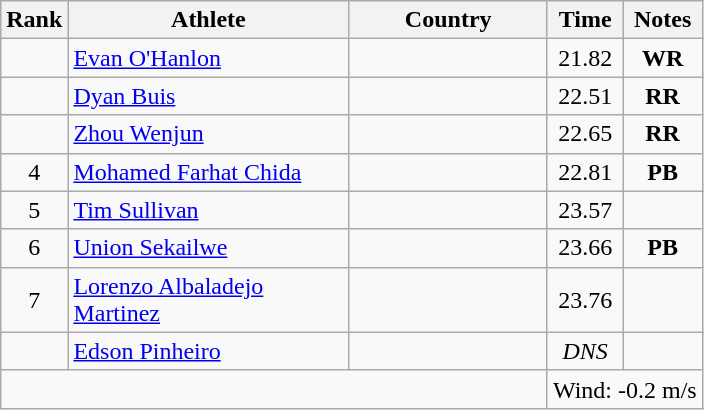<table class="wikitable sortable" style="text-align:center">
<tr>
<th>Rank</th>
<th style="width:180px">Athlete</th>
<th style="width:125px">Country</th>
<th>Time</th>
<th>Notes</th>
</tr>
<tr>
<td></td>
<td style="text-align:left;"><a href='#'>Evan O'Hanlon</a></td>
<td style="text-align:left;"></td>
<td>21.82</td>
<td><strong>WR</strong></td>
</tr>
<tr>
<td></td>
<td style="text-align:left;"><a href='#'>Dyan Buis</a></td>
<td style="text-align:left;"></td>
<td>22.51</td>
<td><strong>RR</strong></td>
</tr>
<tr>
<td></td>
<td style="text-align:left;"><a href='#'>Zhou Wenjun</a></td>
<td style="text-align:left;"></td>
<td>22.65</td>
<td><strong>RR</strong></td>
</tr>
<tr>
<td>4</td>
<td style="text-align:left;"><a href='#'>Mohamed Farhat Chida</a></td>
<td style="text-align:left;"></td>
<td>22.81</td>
<td><strong>PB</strong></td>
</tr>
<tr>
<td>5</td>
<td style="text-align:left;"><a href='#'>Tim Sullivan</a></td>
<td style="text-align:left;"></td>
<td>23.57</td>
<td></td>
</tr>
<tr>
<td>6</td>
<td style="text-align:left;"><a href='#'>Union Sekailwe</a></td>
<td style="text-align:left;"></td>
<td>23.66</td>
<td><strong>PB</strong></td>
</tr>
<tr>
<td>7</td>
<td style="text-align:left;"><a href='#'>Lorenzo Albaladejo Martinez</a></td>
<td style="text-align:left;"></td>
<td>23.76</td>
<td></td>
</tr>
<tr>
<td></td>
<td style="text-align:left;"><a href='#'>Edson Pinheiro</a></td>
<td style="text-align:left;"></td>
<td><em>DNS</em></td>
<td></td>
</tr>
<tr class="sortbottom">
<td colspan="3"></td>
<td colspan="2">Wind: -0.2 m/s</td>
</tr>
</table>
